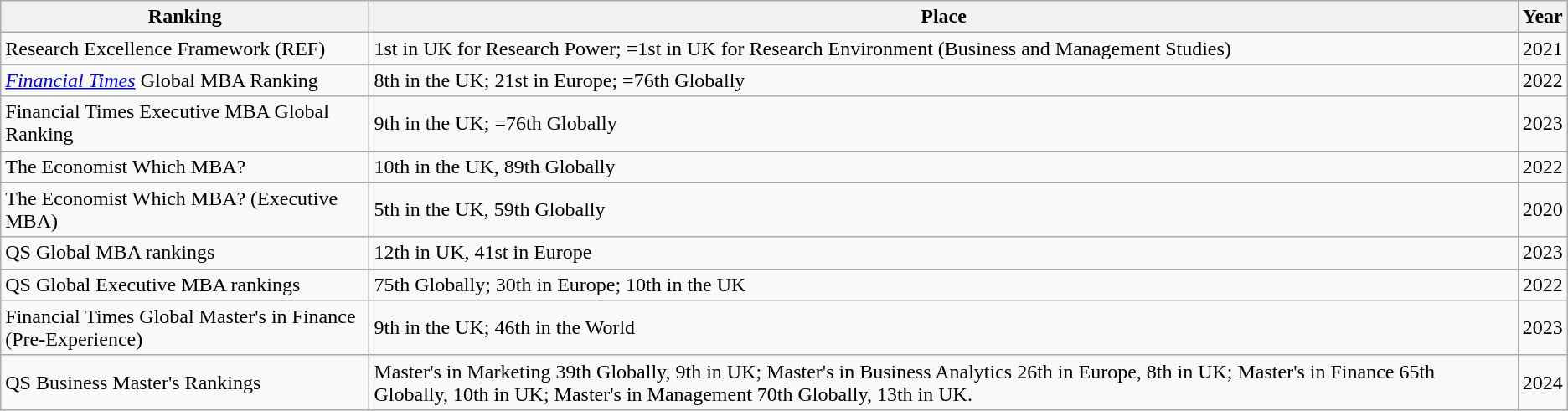<table class="wikitable">
<tr>
<th>Ranking</th>
<th>Place</th>
<th>Year</th>
</tr>
<tr>
<td>Research Excellence Framework (REF)</td>
<td>1st in UK for Research Power; =1st in UK for Research Environment (Business and Management Studies)</td>
<td>2021</td>
</tr>
<tr>
<td><em><a href='#'>Financial Times</a></em> Global MBA Ranking</td>
<td>8th in the UK; 21st in Europe; =76th Globally</td>
<td>2022</td>
</tr>
<tr>
<td>Financial Times Executive MBA Global Ranking</td>
<td>9th in the UK; =76th Globally</td>
<td>2023</td>
</tr>
<tr>
<td>The Economist Which MBA?</td>
<td>10th in the UK, 89th Globally</td>
<td>2022</td>
</tr>
<tr>
<td>The Economist Which MBA? (Executive MBA)</td>
<td>5th in the UK, 59th Globally</td>
<td>2020</td>
</tr>
<tr>
<td>QS Global MBA rankings</td>
<td>12th in UK, 41st in Europe</td>
<td>2023</td>
</tr>
<tr>
<td>QS Global Executive MBA rankings</td>
<td>75th Globally; 30th in Europe; 10th in the UK</td>
<td>2022</td>
</tr>
<tr>
<td>Financial Times Global Master's in Finance (Pre-Experience)</td>
<td>9th in the UK; 46th in the World</td>
<td>2023</td>
</tr>
<tr>
<td>QS Business Master's Rankings</td>
<td>Master's in Marketing 39th Globally, 9th in UK; Master's in Business Analytics 26th in Europe, 8th in UK; Master's in Finance 65th Globally, 10th in UK; Master's in Management 70th Globally, 13th in UK.</td>
<td>2024</td>
</tr>
</table>
